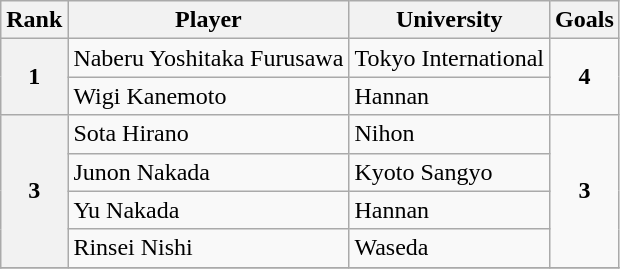<table class="wikitable" style="text-align:center">
<tr>
<th>Rank</th>
<th>Player</th>
<th>University</th>
<th>Goals</th>
</tr>
<tr>
<th rowspan=2>1</th>
<td align="left"> Naberu Yoshitaka Furusawa</td>
<td align="left">Tokyo International</td>
<td rowspan=2><strong>4</strong></td>
</tr>
<tr>
<td align="left"> Wigi Kanemoto</td>
<td align="left">Hannan</td>
</tr>
<tr>
<th rowspan=4>3</th>
<td align="left"> Sota Hirano</td>
<td align="left">Nihon</td>
<td rowspan=4><strong>3</strong></td>
</tr>
<tr>
<td align="left"> Junon Nakada</td>
<td align="left">Kyoto Sangyo</td>
</tr>
<tr>
<td align="left"> Yu Nakada</td>
<td align="left">Hannan</td>
</tr>
<tr>
<td align="left"> Rinsei Nishi</td>
<td align="left">Waseda</td>
</tr>
<tr>
</tr>
</table>
